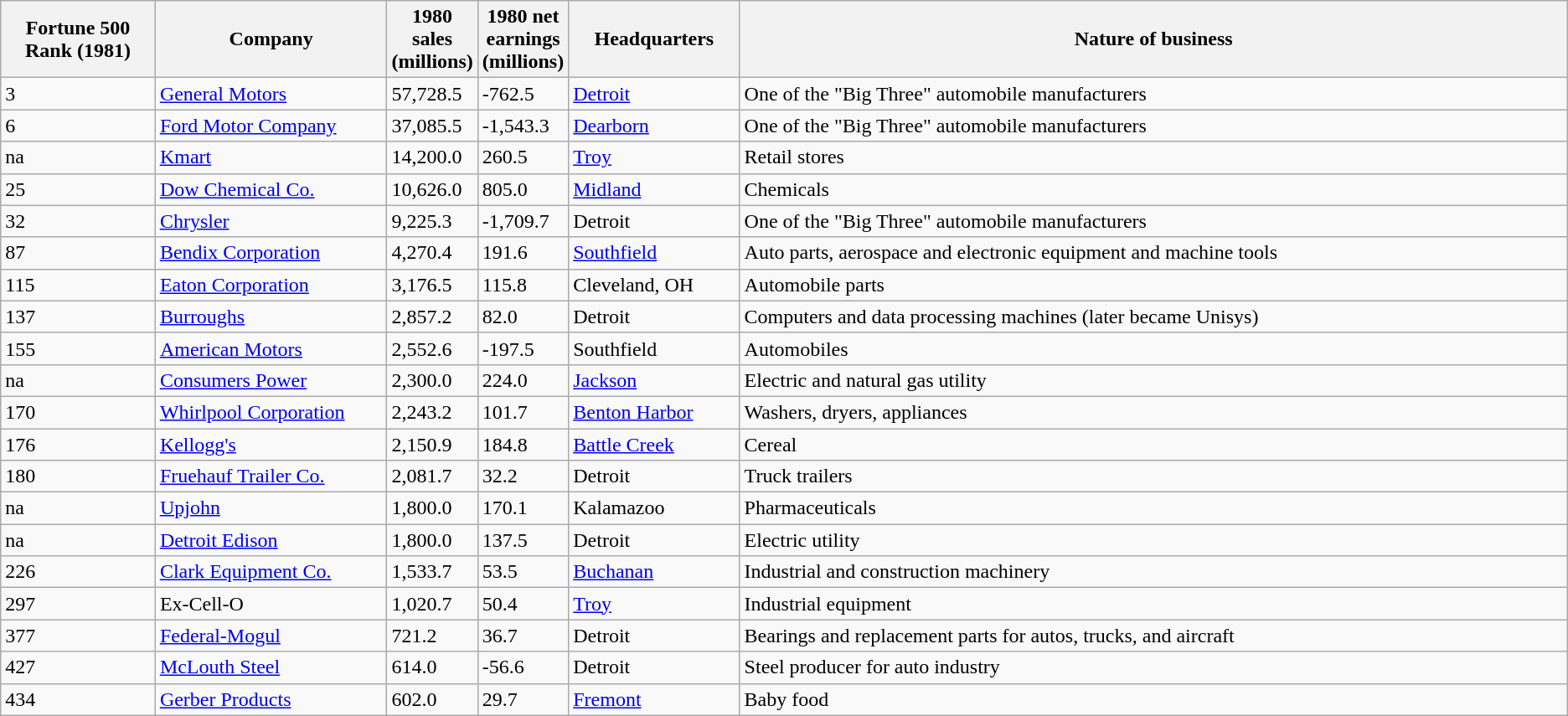<table class="wikitable sortable">
<tr>
<th bgcolor="#DDDDFF" width="10%">Fortune 500 Rank (1981)</th>
<th bgcolor="#DDDDFF" width="15%">Company</th>
<th bgcolor="#DDDDFF" width="5%">1980 sales (millions)</th>
<th bgcolor="#DDDDFF" width="5%">1980 net earnings (millions)</th>
<th bgcolor="#DDDDFF" width="11%">Headquarters</th>
<th bgcolor="#DDDDFF" width="60%">Nature of business</th>
</tr>
<tr align="left">
<td>3</td>
<td><a href='#'>General Motors</a></td>
<td>57,728.5</td>
<td>-762.5</td>
<td><a href='#'>Detroit</a></td>
<td>One of the "Big Three" automobile manufacturers</td>
</tr>
<tr align="left">
<td>6</td>
<td><a href='#'>Ford Motor Company</a></td>
<td>37,085.5</td>
<td>-1,543.3</td>
<td><a href='#'>Dearborn</a></td>
<td>One of the "Big Three" automobile manufacturers</td>
</tr>
<tr align="left">
<td>na</td>
<td><a href='#'>Kmart</a></td>
<td>14,200.0</td>
<td>260.5</td>
<td><a href='#'>Troy</a></td>
<td>Retail stores</td>
</tr>
<tr align="left">
<td>25</td>
<td><a href='#'>Dow Chemical Co.</a></td>
<td>10,626.0</td>
<td>805.0</td>
<td><a href='#'>Midland</a></td>
<td>Chemicals</td>
</tr>
<tr align="left">
<td>32</td>
<td><a href='#'>Chrysler</a></td>
<td>9,225.3</td>
<td>-1,709.7</td>
<td>Detroit</td>
<td>One of the "Big Three" automobile manufacturers</td>
</tr>
<tr align="left">
<td>87</td>
<td><a href='#'>Bendix Corporation</a></td>
<td>4,270.4</td>
<td>191.6</td>
<td><a href='#'>Southfield</a></td>
<td>Auto parts, aerospace and electronic equipment and machine tools</td>
</tr>
<tr align="left">
<td>115</td>
<td><a href='#'>Eaton Corporation</a></td>
<td>3,176.5</td>
<td>115.8</td>
<td>Cleveland, OH</td>
<td>Automobile parts</td>
</tr>
<tr align="left">
<td>137</td>
<td><a href='#'>Burroughs</a></td>
<td>2,857.2</td>
<td>82.0</td>
<td>Detroit</td>
<td>Computers and data processing machines (later became Unisys)</td>
</tr>
<tr align="left">
<td>155</td>
<td><a href='#'>American Motors</a></td>
<td>2,552.6</td>
<td>-197.5</td>
<td>Southfield</td>
<td>Automobiles</td>
</tr>
<tr align="left">
<td>na</td>
<td><a href='#'>Consumers Power</a></td>
<td>2,300.0</td>
<td>224.0</td>
<td><a href='#'>Jackson</a></td>
<td>Electric and natural gas utility</td>
</tr>
<tr align="left">
<td>170</td>
<td><a href='#'>Whirlpool Corporation</a></td>
<td>2,243.2</td>
<td>101.7</td>
<td><a href='#'>Benton Harbor</a></td>
<td>Washers, dryers, appliances</td>
</tr>
<tr align="left">
<td>176</td>
<td><a href='#'>Kellogg's</a></td>
<td>2,150.9</td>
<td>184.8</td>
<td><a href='#'>Battle Creek</a></td>
<td>Cereal</td>
</tr>
<tr align="left">
<td>180</td>
<td><a href='#'>Fruehauf Trailer Co.</a></td>
<td>2,081.7</td>
<td>32.2</td>
<td>Detroit</td>
<td>Truck trailers</td>
</tr>
<tr align="left">
<td>na</td>
<td><a href='#'>Upjohn</a></td>
<td>1,800.0</td>
<td>170.1</td>
<td>Kalamazoo</td>
<td>Pharmaceuticals</td>
</tr>
<tr align="left">
<td>na</td>
<td><a href='#'>Detroit Edison</a></td>
<td>1,800.0</td>
<td>137.5</td>
<td>Detroit</td>
<td>Electric utility</td>
</tr>
<tr align="left">
<td>226</td>
<td><a href='#'>Clark Equipment Co.</a></td>
<td>1,533.7</td>
<td>53.5</td>
<td><a href='#'>Buchanan</a></td>
<td>Industrial and construction machinery</td>
</tr>
<tr align="left">
<td>297</td>
<td>Ex-Cell-O</td>
<td>1,020.7</td>
<td>50.4</td>
<td><a href='#'>Troy</a></td>
<td>Industrial equipment</td>
</tr>
<tr align="left">
<td>377</td>
<td><a href='#'>Federal-Mogul</a></td>
<td>721.2</td>
<td>36.7</td>
<td>Detroit</td>
<td>Bearings and replacement parts for autos, trucks, and aircraft</td>
</tr>
<tr align="left">
<td>427</td>
<td><a href='#'>McLouth Steel</a></td>
<td>614.0</td>
<td>-56.6</td>
<td>Detroit</td>
<td>Steel producer for auto industry</td>
</tr>
<tr align="left">
<td>434</td>
<td><a href='#'>Gerber Products</a></td>
<td>602.0</td>
<td>29.7</td>
<td><a href='#'>Fremont</a></td>
<td>Baby food</td>
</tr>
</table>
